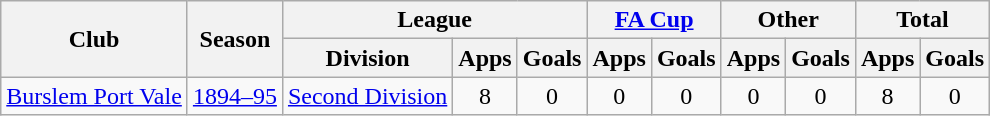<table class="wikitable" style="text-align:center">
<tr>
<th rowspan="2">Club</th>
<th rowspan="2">Season</th>
<th colspan="3">League</th>
<th colspan="2"><a href='#'>FA Cup</a></th>
<th colspan="2">Other</th>
<th colspan="2">Total</th>
</tr>
<tr>
<th>Division</th>
<th>Apps</th>
<th>Goals</th>
<th>Apps</th>
<th>Goals</th>
<th>Apps</th>
<th>Goals</th>
<th>Apps</th>
<th>Goals</th>
</tr>
<tr>
<td><a href='#'>Burslem Port Vale</a></td>
<td><a href='#'>1894–95</a></td>
<td><a href='#'>Second Division</a></td>
<td>8</td>
<td>0</td>
<td>0</td>
<td>0</td>
<td>0</td>
<td>0</td>
<td>8</td>
<td>0</td>
</tr>
</table>
